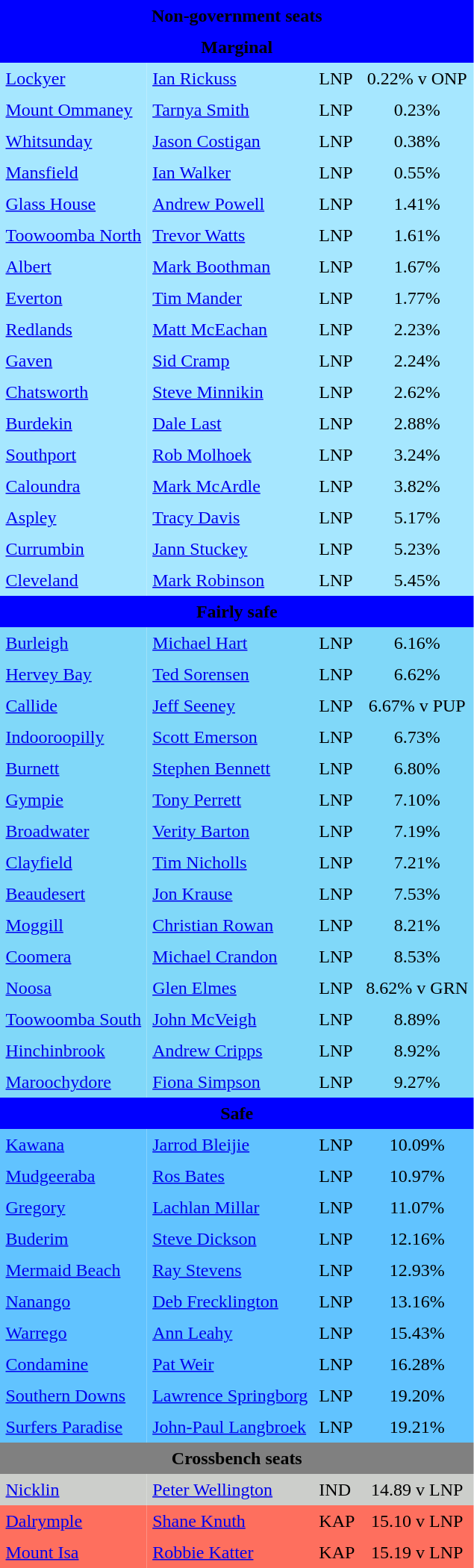<table class="toccolours" cellpadding="5" cellspacing="0" style="float:left; margin-right:.5em; margin-top:.4em; font-size:90 ppt;">
<tr>
<td colspan="4"  style="text-align:center; background:blue;"><span><strong>Non-government seats</strong></span></td>
</tr>
<tr>
<td colspan="4"  style="text-align:center; background:blue;"><span><strong>Marginal</strong></span></td>
</tr>
<tr>
<td style="text-align:left; background:#a6e7ff;"><a href='#'>Lockyer</a></td>
<td style="text-align:left; background:#a6e7ff;"><a href='#'>Ian Rickuss</a></td>
<td style="text-align:left; background:#a6e7ff;">LNP</td>
<td style="text-align:center; background:#a6e7ff;">0.22% v ONP</td>
</tr>
<tr>
<td style="text-align:left; background:#a6e7ff;"><a href='#'>Mount Ommaney</a></td>
<td style="text-align:left; background:#a6e7ff;"><a href='#'>Tarnya Smith</a></td>
<td style="text-align:left; background:#a6e7ff;">LNP</td>
<td style="text-align:center; background:#a6e7ff;">0.23%</td>
</tr>
<tr>
<td style="text-align:left; background:#a6e7ff;"><a href='#'>Whitsunday</a></td>
<td style="text-align:left; background:#a6e7ff;"><a href='#'>Jason Costigan</a></td>
<td style="text-align:left; background:#a6e7ff;">LNP</td>
<td style="text-align:center; background:#a6e7ff;">0.38%</td>
</tr>
<tr>
<td style="text-align:left; background:#a6e7ff;"><a href='#'>Mansfield</a></td>
<td style="text-align:left; background:#a6e7ff;"><a href='#'>Ian Walker</a></td>
<td style="text-align:left; background:#a6e7ff;">LNP</td>
<td style="text-align:center; background:#a6e7ff;">0.55%</td>
</tr>
<tr>
<td style="text-align:left; background:#a6e7ff;"><a href='#'>Glass House</a></td>
<td style="text-align:left; background:#a6e7ff;"><a href='#'>Andrew Powell</a></td>
<td style="text-align:left; background:#a6e7ff;">LNP</td>
<td style="text-align:center; background:#a6e7ff;">1.41%</td>
</tr>
<tr>
<td style="text-align:left; background:#a6e7ff;"><a href='#'>Toowoomba North</a></td>
<td style="text-align:left; background:#a6e7ff;"><a href='#'>Trevor Watts</a></td>
<td style="text-align:left; background:#a6e7ff;">LNP</td>
<td style="text-align:center; background:#a6e7ff;">1.61%</td>
</tr>
<tr>
<td style="text-align:left; background:#a6e7ff;"><a href='#'>Albert</a></td>
<td style="text-align:left; background:#a6e7ff;"><a href='#'>Mark Boothman</a></td>
<td style="text-align:left; background:#a6e7ff;">LNP</td>
<td style="text-align:center; background:#a6e7ff;">1.67%</td>
</tr>
<tr>
<td style="text-align:left; background:#a6e7ff;"><a href='#'>Everton</a></td>
<td style="text-align:left; background:#a6e7ff;"><a href='#'>Tim Mander</a></td>
<td style="text-align:left; background:#a6e7ff;">LNP</td>
<td style="text-align:center; background:#a6e7ff;">1.77%</td>
</tr>
<tr>
<td style="text-align:left; background:#a6e7ff;"><a href='#'>Redlands</a></td>
<td style="text-align:left; background:#a6e7ff;"><a href='#'>Matt McEachan</a></td>
<td style="text-align:left; background:#a6e7ff;">LNP</td>
<td style="text-align:center; background:#a6e7ff;">2.23%</td>
</tr>
<tr>
<td style="text-align:left; background:#a6e7ff;"><a href='#'>Gaven</a></td>
<td style="text-align:left; background:#a6e7ff;"><a href='#'>Sid Cramp</a></td>
<td style="text-align:left; background:#a6e7ff;">LNP</td>
<td style="text-align:center; background:#a6e7ff;">2.24%</td>
</tr>
<tr>
<td style="text-align:left; background:#a6e7ff;"><a href='#'>Chatsworth</a></td>
<td style="text-align:left; background:#a6e7ff;"><a href='#'>Steve Minnikin</a></td>
<td style="text-align:left; background:#a6e7ff;">LNP</td>
<td style="text-align:center; background:#a6e7ff;">2.62%</td>
</tr>
<tr>
<td style="text-align:left; background:#a6e7ff;"><a href='#'>Burdekin</a></td>
<td style="text-align:left; background:#a6e7ff;"><a href='#'>Dale Last</a></td>
<td style="text-align:left; background:#a6e7ff;">LNP</td>
<td style="text-align:center; background:#a6e7ff;">2.88%</td>
</tr>
<tr>
<td style="text-align:left; background:#a6e7ff;"><a href='#'>Southport</a></td>
<td style="text-align:left; background:#a6e7ff;"><a href='#'>Rob Molhoek</a></td>
<td style="text-align:left; background:#a6e7ff;">LNP</td>
<td style="text-align:center; background:#a6e7ff;">3.24%</td>
</tr>
<tr>
<td style="text-align:left; background:#a6e7ff;"><a href='#'>Caloundra</a></td>
<td style="text-align:left; background:#a6e7ff;"><a href='#'>Mark McArdle</a></td>
<td style="text-align:left; background:#a6e7ff;">LNP</td>
<td style="text-align:center; background:#a6e7ff;">3.82%</td>
</tr>
<tr>
<td style="text-align:left; background:#a6e7ff;"><a href='#'>Aspley</a></td>
<td style="text-align:left; background:#a6e7ff;"><a href='#'>Tracy Davis</a></td>
<td style="text-align:left; background:#a6e7ff;">LNP</td>
<td style="text-align:center; background:#a6e7ff;">5.17%</td>
</tr>
<tr>
<td style="text-align:left; background:#a6e7ff;"><a href='#'>Currumbin</a></td>
<td style="text-align:left; background:#a6e7ff;"><a href='#'>Jann Stuckey</a></td>
<td style="text-align:left; background:#a6e7ff;">LNP</td>
<td style="text-align:center; background:#a6e7ff;">5.23%</td>
</tr>
<tr>
<td style="text-align:left; background:#a6e7ff;"><a href='#'>Cleveland</a></td>
<td style="text-align:left; background:#a6e7ff;"><a href='#'>Mark Robinson</a></td>
<td style="text-align:left; background:#a6e7ff;">LNP</td>
<td style="text-align:center; background:#a6e7ff;">5.45%</td>
</tr>
<tr>
<td colspan="4"  style="text-align:center; background:blue;"><span><strong>Fairly safe</strong></span></td>
</tr>
<tr>
<td style="text-align:left; background:#80d8f9;"><a href='#'>Burleigh</a></td>
<td style="text-align:left; background:#80d8f9;"><a href='#'>Michael Hart</a></td>
<td style="text-align:left; background:#80d8f9;">LNP</td>
<td style="text-align:center; background:#80d8f9;">6.16%</td>
</tr>
<tr>
<td style="text-align:left; background:#80d8f9;"><a href='#'>Hervey Bay</a></td>
<td style="text-align:left; background:#80d8f9;"><a href='#'>Ted Sorensen</a></td>
<td style="text-align:left; background:#80d8f9;">LNP</td>
<td style="text-align:center; background:#80d8f9;">6.62%</td>
</tr>
<tr>
<td style="text-align:left; background:#80d8f9;"><a href='#'>Callide</a></td>
<td style="text-align:left; background:#80d8f9;"><a href='#'>Jeff Seeney</a></td>
<td style="text-align:left; background:#80d8f9;">LNP</td>
<td style="text-align:center; background:#80d8f9;">6.67% v PUP</td>
</tr>
<tr>
<td style="text-align:left; background:#80d8f9;"><a href='#'>Indooroopilly</a></td>
<td style="text-align:left; background:#80d8f9;"><a href='#'>Scott Emerson</a></td>
<td style="text-align:left; background:#80d8f9;">LNP</td>
<td style="text-align:center; background:#80d8f9;">6.73%</td>
</tr>
<tr>
<td style="text-align:left; background:#80d8f9;"><a href='#'>Burnett</a></td>
<td style="text-align:left; background:#80d8f9;"><a href='#'>Stephen Bennett</a></td>
<td style="text-align:left; background:#80d8f9;">LNP</td>
<td style="text-align:center; background:#80d8f9;">6.80%</td>
</tr>
<tr>
<td style="text-align:left; background:#80d8f9;"><a href='#'>Gympie</a></td>
<td style="text-align:left; background:#80d8f9;"><a href='#'>Tony Perrett</a></td>
<td style="text-align:left; background:#80d8f9;">LNP</td>
<td style="text-align:center; background:#80d8f9;">7.10%</td>
</tr>
<tr>
<td style="text-align:left; background:#80d8f9;"><a href='#'>Broadwater</a></td>
<td style="text-align:left; background:#80d8f9;"><a href='#'>Verity Barton</a></td>
<td style="text-align:left; background:#80d8f9;">LNP</td>
<td style="text-align:center; background:#80d8f9;">7.19%</td>
</tr>
<tr>
<td style="text-align:left; background:#80d8f9;"><a href='#'>Clayfield</a></td>
<td style="text-align:left; background:#80d8f9;"><a href='#'>Tim Nicholls</a></td>
<td style="text-align:left; background:#80d8f9;">LNP</td>
<td style="text-align:center; background:#80d8f9;">7.21%</td>
</tr>
<tr>
<td style="text-align:left; background:#80d8f9;"><a href='#'>Beaudesert</a></td>
<td style="text-align:left; background:#80d8f9;"><a href='#'>Jon Krause</a></td>
<td style="text-align:left; background:#80d8f9;">LNP</td>
<td style="text-align:center; background:#80d8f9;">7.53%</td>
</tr>
<tr>
<td style="text-align:left; background:#80d8f9;"><a href='#'>Moggill</a></td>
<td style="text-align:left; background:#80d8f9;"><a href='#'>Christian Rowan</a></td>
<td style="text-align:left; background:#80d8f9;">LNP</td>
<td style="text-align:center; background:#80d8f9;">8.21%</td>
</tr>
<tr>
<td style="text-align:left; background:#80d8f9;"><a href='#'>Coomera</a></td>
<td style="text-align:left; background:#80d8f9;"><a href='#'>Michael Crandon</a></td>
<td style="text-align:left; background:#80d8f9;">LNP</td>
<td style="text-align:center; background:#80d8f9;">8.53%</td>
</tr>
<tr>
<td style="text-align:left; background:#80d8f9;"><a href='#'>Noosa</a></td>
<td style="text-align:left; background:#80d8f9;"><a href='#'>Glen Elmes</a></td>
<td style="text-align:left; background:#80d8f9;">LNP</td>
<td style="text-align:center; background:#80d8f9;">8.62% v GRN</td>
</tr>
<tr>
<td style="text-align:left; background:#80d8f9;"><a href='#'>Toowoomba South</a></td>
<td style="text-align:left; background:#80d8f9;"><a href='#'>John McVeigh</a></td>
<td style="text-align:left; background:#80d8f9;">LNP</td>
<td style="text-align:center; background:#80d8f9;">8.89%</td>
</tr>
<tr>
<td style="text-align:left; background:#80d8f9;"><a href='#'>Hinchinbrook</a></td>
<td style="text-align:left; background:#80d8f9;"><a href='#'>Andrew Cripps</a></td>
<td style="text-align:left; background:#80d8f9;">LNP</td>
<td style="text-align:center; background:#80d8f9;">8.92%</td>
</tr>
<tr>
<td style="text-align:left; background:#80d8f9;"><a href='#'>Maroochydore</a></td>
<td style="text-align:left; background:#80d8f9;"><a href='#'>Fiona Simpson</a></td>
<td style="text-align:left; background:#80d8f9;">LNP</td>
<td style="text-align:center; background:#80d8f9;">9.27%</td>
</tr>
<tr>
<td colspan="4"  style="text-align:center; background:blue;"><span><strong>Safe</strong></span></td>
</tr>
<tr>
<td style="text-align:left; background:#61c3ff;"><a href='#'>Kawana</a></td>
<td style="text-align:left; background:#61c3ff;"><a href='#'>Jarrod Bleijie</a></td>
<td style="text-align:left; background:#61c3ff;">LNP</td>
<td style="text-align:center; background:#61c3ff;">10.09%</td>
</tr>
<tr>
<td style="text-align:left; background:#61c3ff;"><a href='#'>Mudgeeraba</a></td>
<td style="text-align:left; background:#61c3ff;"><a href='#'>Ros Bates</a></td>
<td style="text-align:left; background:#61c3ff;">LNP</td>
<td style="text-align:center; background:#61c3ff;">10.97%</td>
</tr>
<tr>
<td style="text-align:left; background:#61c3ff;"><a href='#'>Gregory</a></td>
<td style="text-align:left; background:#61c3ff;"><a href='#'>Lachlan Millar</a></td>
<td style="text-align:left; background:#61c3ff;">LNP</td>
<td style="text-align:center; background:#61c3ff;">11.07%</td>
</tr>
<tr>
<td style="text-align:left; background:#61c3ff;"><a href='#'>Buderim</a></td>
<td style="text-align:left; background:#61c3ff;"><a href='#'>Steve Dickson</a></td>
<td style="text-align:left; background:#61c3ff;">LNP</td>
<td style="text-align:center; background:#61c3ff;">12.16%</td>
</tr>
<tr>
<td style="text-align:left; background:#61c3ff;"><a href='#'>Mermaid Beach</a></td>
<td style="text-align:left; background:#61c3ff;"><a href='#'>Ray Stevens</a></td>
<td style="text-align:left; background:#61c3ff;">LNP</td>
<td style="text-align:center; background:#61c3ff;">12.93%</td>
</tr>
<tr>
<td style="text-align:left; background:#61c3ff;"><a href='#'>Nanango</a></td>
<td style="text-align:left; background:#61c3ff;"><a href='#'>Deb Frecklington</a></td>
<td style="text-align:left; background:#61c3ff;">LNP</td>
<td style="text-align:center; background:#61c3ff;">13.16%</td>
</tr>
<tr>
<td style="text-align:left; background:#61c3ff;"><a href='#'>Warrego</a></td>
<td style="text-align:left; background:#61c3ff;"><a href='#'>Ann Leahy</a></td>
<td style="text-align:left; background:#61c3ff;">LNP</td>
<td style="text-align:center; background:#61c3ff;">15.43%</td>
</tr>
<tr>
<td style="text-align:left; background:#61c3ff;"><a href='#'>Condamine</a></td>
<td style="text-align:left; background:#61c3ff;"><a href='#'>Pat Weir</a></td>
<td style="text-align:left; background:#61c3ff;">LNP</td>
<td style="text-align:center; background:#61c3ff;">16.28%</td>
</tr>
<tr>
<td style="text-align:left; background:#61c3ff;"><a href='#'>Southern Downs</a></td>
<td style="text-align:left; background:#61c3ff;"><a href='#'>Lawrence Springborg</a></td>
<td style="text-align:left; background:#61c3ff;">LNP</td>
<td style="text-align:center; background:#61c3ff;">19.20%</td>
</tr>
<tr>
<td style="text-align:left; background:#61c3ff;"><a href='#'>Surfers Paradise</a></td>
<td style="text-align:left; background:#61c3ff;"><a href='#'>John-Paul Langbroek</a></td>
<td style="text-align:left; background:#61c3ff;">LNP</td>
<td style="text-align:center; background:#61c3ff;">19.21%</td>
</tr>
<tr>
<td colspan="4"  style="text-align:center; background:gray;"><span><strong>Crossbench seats</strong></span></td>
</tr>
<tr>
<td style="text-align:left; background:#CCCECB;"><a href='#'>Nicklin</a></td>
<td style="text-align:left; background:#CCCECB;"><a href='#'>Peter Wellington</a></td>
<td style="text-align:left; background:#CCCECB;">IND</td>
<td style="text-align:center; background:#CCCECB;">14.89 v LNP</td>
</tr>
<tr>
<td style="text-align:left; background:#fe6f5e;"><a href='#'>Dalrymple</a></td>
<td style="text-align:left; background:#fe6f5e;"><a href='#'>Shane Knuth</a></td>
<td style="text-align:left; background:#fe6f5e;">KAP</td>
<td style="text-align:center; background:#fe6f5e;">15.10 v LNP</td>
</tr>
<tr>
<td style="text-align:left; background:#fe6f5e;"><a href='#'>Mount Isa</a></td>
<td style="text-align:left; background:#fe6f5e;"><a href='#'>Robbie Katter</a></td>
<td style="text-align:left; background:#fe6f5e;">KAP</td>
<td style="text-align:center; background:#fe6f5e;">15.19 v LNP</td>
</tr>
<tr>
</tr>
</table>
